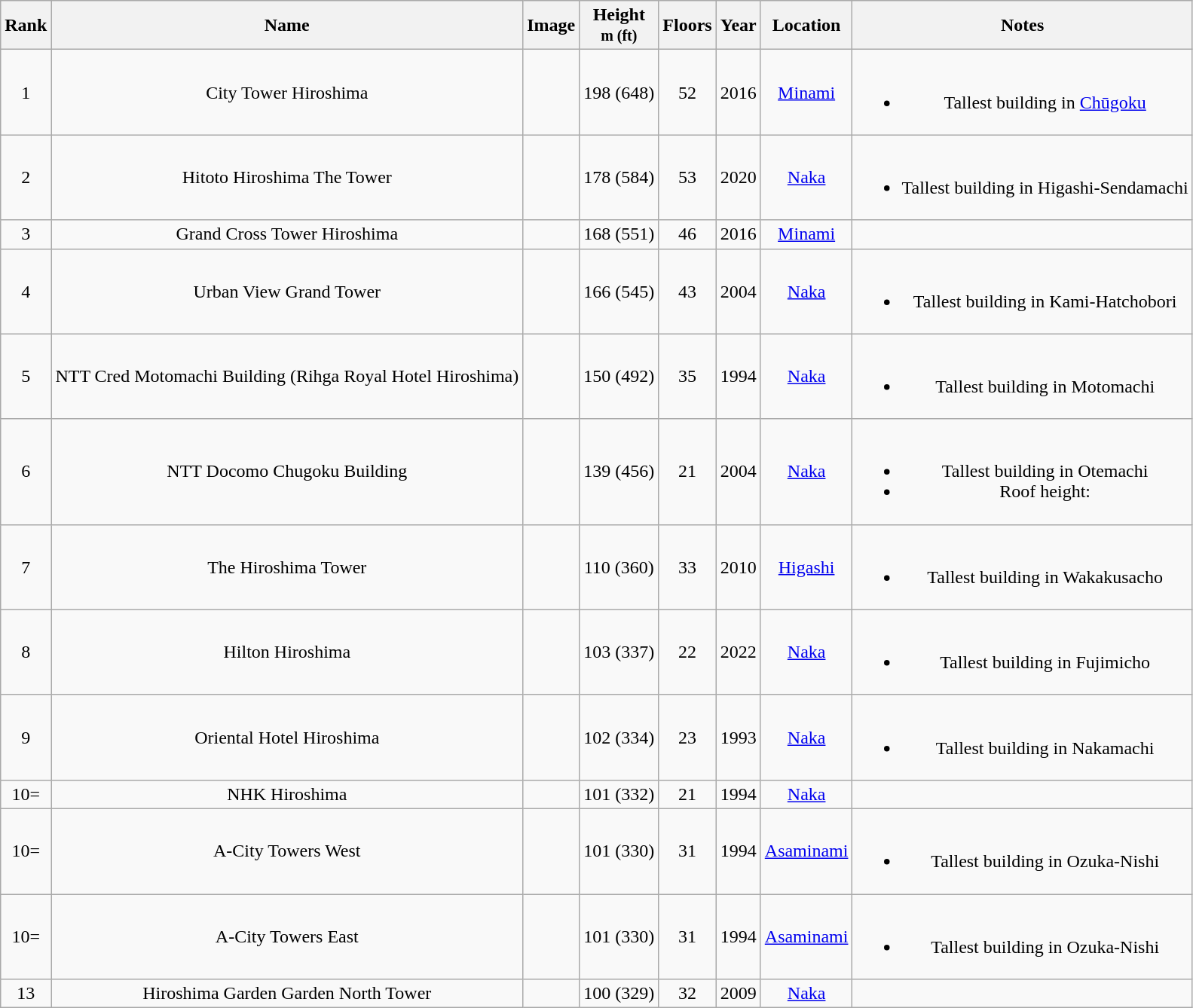<table class="wikitable sortable" style="text-align:center">
<tr>
<th scope="col">Rank</th>
<th scope="col">Name</th>
<th scope="col" class="unsortable">Image</th>
<th scope="col">Height<br><small>m (ft)</small></th>
<th scope="col">Floors</th>
<th scope="col">Year</th>
<th scope="col">Location</th>
<th scope="col" class="unsortable">Notes</th>
</tr>
<tr>
<td>1</td>
<td>City Tower Hiroshima</td>
<td></td>
<td>198 (648)</td>
<td>52</td>
<td>2016</td>
<td><a href='#'>Minami</a><br></td>
<td><br><ul><li>Tallest building in <a href='#'>Chūgoku</a></li></ul></td>
</tr>
<tr>
<td>2</td>
<td>Hitoto Hiroshima The Tower</td>
<td></td>
<td>178 (584)</td>
<td>53</td>
<td>2020</td>
<td><a href='#'>Naka</a><br></td>
<td><br><ul><li>Tallest building in Higashi-Sendamachi</li></ul></td>
</tr>
<tr>
<td>3</td>
<td>Grand Cross Tower Hiroshima</td>
<td></td>
<td>168 (551)</td>
<td>46</td>
<td>2016</td>
<td><a href='#'>Minami</a><br></td>
<td></td>
</tr>
<tr>
<td>4</td>
<td>Urban View Grand Tower</td>
<td></td>
<td>166 (545)</td>
<td>43</td>
<td>2004</td>
<td><a href='#'>Naka</a><br></td>
<td><br><ul><li>Tallest building in Kami-Hatchobori</li></ul></td>
</tr>
<tr>
<td>5</td>
<td>NTT Cred Motomachi Building (Rihga Royal Hotel Hiroshima)</td>
<td></td>
<td>150 (492)</td>
<td>35</td>
<td>1994</td>
<td><a href='#'>Naka</a><br></td>
<td><br><ul><li>Tallest building in Motomachi</li></ul></td>
</tr>
<tr>
<td>6</td>
<td>NTT Docomo Chugoku Building</td>
<td></td>
<td>139 (456)</td>
<td>21</td>
<td>2004</td>
<td><a href='#'>Naka</a><br></td>
<td><br><ul><li>Tallest building in Otemachi</li><li>Roof height: </li></ul></td>
</tr>
<tr>
<td>7</td>
<td>The Hiroshima Tower</td>
<td></td>
<td>110 (360)</td>
<td>33</td>
<td>2010</td>
<td><a href='#'>Higashi</a><br></td>
<td><br><ul><li>Tallest building in Wakakusacho</li></ul></td>
</tr>
<tr>
<td>8</td>
<td>Hilton Hiroshima</td>
<td></td>
<td>103 (337)</td>
<td>22</td>
<td>2022</td>
<td><a href='#'>Naka</a><br></td>
<td><br><ul><li>Tallest building in Fujimicho</li></ul></td>
</tr>
<tr>
<td>9</td>
<td>Oriental Hotel Hiroshima</td>
<td></td>
<td>102 (334)</td>
<td>23</td>
<td>1993</td>
<td><a href='#'>Naka</a><br></td>
<td><br><ul><li>Tallest building in Nakamachi</li></ul></td>
</tr>
<tr>
<td>10=</td>
<td>NHK Hiroshima</td>
<td></td>
<td>101 (332)</td>
<td>21</td>
<td>1994</td>
<td><a href='#'>Naka</a><br></td>
<td></td>
</tr>
<tr>
<td>10=</td>
<td>A-City Towers West</td>
<td></td>
<td>101 (330)</td>
<td>31</td>
<td>1994</td>
<td><a href='#'>Asaminami</a><br></td>
<td><br><ul><li>Tallest building in Ozuka-Nishi</li></ul></td>
</tr>
<tr>
<td>10=</td>
<td>A-City Towers East</td>
<td></td>
<td>101 (330)</td>
<td>31</td>
<td>1994</td>
<td><a href='#'>Asaminami</a><br></td>
<td><br><ul><li>Tallest building in Ozuka-Nishi</li></ul></td>
</tr>
<tr>
<td>13</td>
<td>Hiroshima Garden Garden North Tower</td>
<td></td>
<td>100 (329)</td>
<td>32</td>
<td>2009</td>
<td><a href='#'>Naka</a><br></td>
<td></td>
</tr>
</table>
